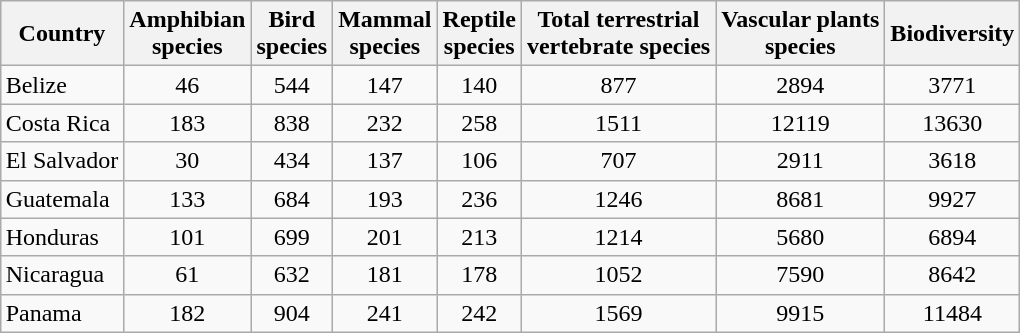<table class="wikitable sortable" style="margin: 1em auto;">
<tr>
<th>Country</th>
<th>Amphibian<br>species</th>
<th>Bird<br>species</th>
<th>Mammal<br>species</th>
<th>Reptile<br>species</th>
<th>Total terrestrial<br>vertebrate species</th>
<th>Vascular plants<br>species</th>
<th>Biodiversity</th>
</tr>
<tr>
<td style="text-align:left;">Belize</td>
<td style="text-align:center;">46</td>
<td style="text-align:center;">544</td>
<td style="text-align:center;">147</td>
<td style="text-align:center;">140</td>
<td style="text-align:center;">877</td>
<td style="text-align:center;">2894</td>
<td style="text-align:center;">3771</td>
</tr>
<tr>
<td style="text-align:left;">Costa Rica</td>
<td style="text-align:center;">183</td>
<td style="text-align:center;">838</td>
<td style="text-align:center;">232</td>
<td style="text-align:center;">258</td>
<td style="text-align:center;">1511</td>
<td style="text-align:center;">12119</td>
<td style="text-align:center;">13630</td>
</tr>
<tr>
<td style="text-align:left;">El Salvador</td>
<td style="text-align:center;">30</td>
<td style="text-align:center;">434</td>
<td style="text-align:center;">137</td>
<td style="text-align:center;">106</td>
<td style="text-align:center;">707</td>
<td style="text-align:center;">2911</td>
<td style="text-align:center;">3618</td>
</tr>
<tr>
<td style="text-align:left;">Guatemala</td>
<td style="text-align:center;">133</td>
<td style="text-align:center;">684</td>
<td style="text-align:center;">193</td>
<td style="text-align:center;">236</td>
<td style="text-align:center;">1246</td>
<td style="text-align:center;">8681</td>
<td style="text-align:center;">9927</td>
</tr>
<tr>
<td style="text-align:left;">Honduras</td>
<td style="text-align:center;">101</td>
<td style="text-align:center;">699</td>
<td style="text-align:center;">201</td>
<td style="text-align:center;">213</td>
<td style="text-align:center;">1214</td>
<td style="text-align:center;">5680</td>
<td style="text-align:center;">6894</td>
</tr>
<tr>
<td style="text-align:left;">Nicaragua</td>
<td style="text-align:center;">61</td>
<td style="text-align:center;">632</td>
<td style="text-align:center;">181</td>
<td style="text-align:center;">178</td>
<td style="text-align:center;">1052</td>
<td style="text-align:center;">7590</td>
<td style="text-align:center;">8642</td>
</tr>
<tr>
<td style="text-align:left;">Panama</td>
<td style="text-align:center;">182</td>
<td style="text-align:center;">904</td>
<td style="text-align:center;">241</td>
<td style="text-align:center;">242</td>
<td style="text-align:center;">1569</td>
<td style="text-align:center;">9915</td>
<td style="text-align:center;">11484</td>
</tr>
</table>
